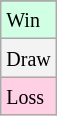<table class="wikitable">
<tr>
</tr>
<tr bgcolor = "#d0ffe3">
<td><small>Win</small></td>
</tr>
<tr bgcolor = "#f3f3f3">
<td><small>Draw</small></td>
</tr>
<tr bgcolor = "#ffd0e3">
<td><small>Loss</small></td>
</tr>
</table>
